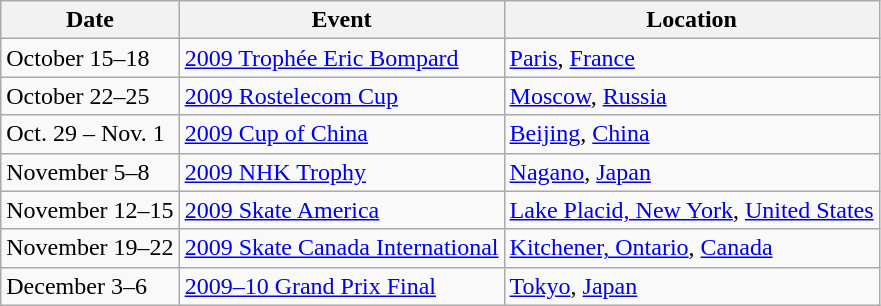<table class="wikitable">
<tr>
<th>Date</th>
<th>Event</th>
<th>Location</th>
</tr>
<tr>
<td>October 15–18</td>
<td><a href='#'>2009 Trophée Eric Bompard</a></td>
<td> <a href='#'>Paris</a>, <a href='#'>France</a></td>
</tr>
<tr>
<td>October 22–25</td>
<td><a href='#'>2009 Rostelecom Cup</a></td>
<td> <a href='#'>Moscow</a>, <a href='#'>Russia</a></td>
</tr>
<tr>
<td>Oct. 29 – Nov. 1</td>
<td><a href='#'>2009 Cup of China</a></td>
<td> <a href='#'>Beijing</a>, <a href='#'>China</a></td>
</tr>
<tr>
<td>November 5–8</td>
<td><a href='#'>2009 NHK Trophy</a></td>
<td> <a href='#'>Nagano</a>, <a href='#'>Japan</a></td>
</tr>
<tr>
<td>November 12–15</td>
<td><a href='#'>2009 Skate America</a></td>
<td> <a href='#'>Lake Placid, New York</a>, <a href='#'>United States</a></td>
</tr>
<tr>
<td>November 19–22</td>
<td><a href='#'>2009 Skate Canada International</a></td>
<td> <a href='#'>Kitchener, Ontario</a>, <a href='#'>Canada</a></td>
</tr>
<tr>
<td>December 3–6</td>
<td><a href='#'>2009–10 Grand Prix Final</a></td>
<td> <a href='#'>Tokyo</a>, <a href='#'>Japan</a></td>
</tr>
</table>
